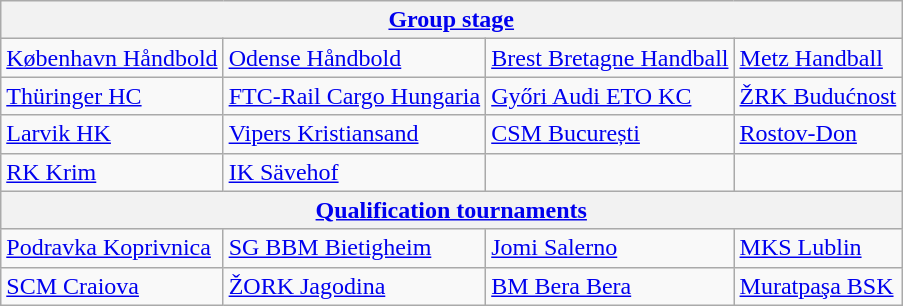<table class="wikitable">
<tr>
<th colspan="4"><a href='#'>Group stage</a></th>
</tr>
<tr>
<td> <a href='#'>København Håndbold</a></td>
<td> <a href='#'>Odense Håndbold</a></td>
<td> <a href='#'>Brest Bretagne Handball</a></td>
<td> <a href='#'>Metz Handball</a></td>
</tr>
<tr>
<td> <a href='#'>Thüringer HC</a></td>
<td> <a href='#'>FTC-Rail Cargo Hungaria</a></td>
<td> <a href='#'>Győri Audi ETO KC</a></td>
<td> <a href='#'>ŽRK Budućnost</a></td>
</tr>
<tr>
<td> <a href='#'>Larvik HK</a></td>
<td> <a href='#'>Vipers Kristiansand</a></td>
<td> <a href='#'>CSM București</a></td>
<td> <a href='#'>Rostov-Don</a></td>
</tr>
<tr>
<td> <a href='#'>RK Krim</a></td>
<td> <a href='#'>IK Sävehof</a></td>
<td></td>
<td></td>
</tr>
<tr>
<th colspan="4"><a href='#'>Qualification tournaments</a></th>
</tr>
<tr>
<td> <a href='#'>Podravka Koprivnica</a></td>
<td> <a href='#'>SG BBM Bietigheim</a></td>
<td> <a href='#'>Jomi Salerno</a></td>
<td> <a href='#'>MKS Lublin</a></td>
</tr>
<tr>
<td> <a href='#'>SCM Craiova</a></td>
<td> <a href='#'>ŽORK Jagodina</a></td>
<td> <a href='#'>BM Bera Bera</a></td>
<td> <a href='#'>Muratpaşa BSK</a></td>
</tr>
</table>
